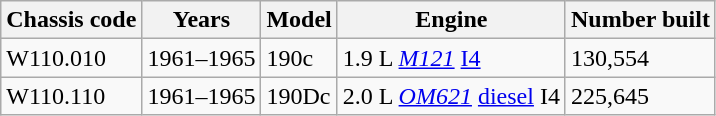<table class=wikitable>
<tr>
<th>Chassis code</th>
<th>Years</th>
<th>Model</th>
<th>Engine</th>
<th>Number built</th>
</tr>
<tr>
<td>W110.010</td>
<td>1961–1965</td>
<td>190c</td>
<td>1.9 L <em><a href='#'>M121</a></em> <a href='#'>I4</a></td>
<td>130,554</td>
</tr>
<tr>
<td>W110.110</td>
<td>1961–1965</td>
<td>190Dc</td>
<td>2.0 L <em><a href='#'>OM621</a></em> <a href='#'>diesel</a> I4</td>
<td>225,645</td>
</tr>
</table>
